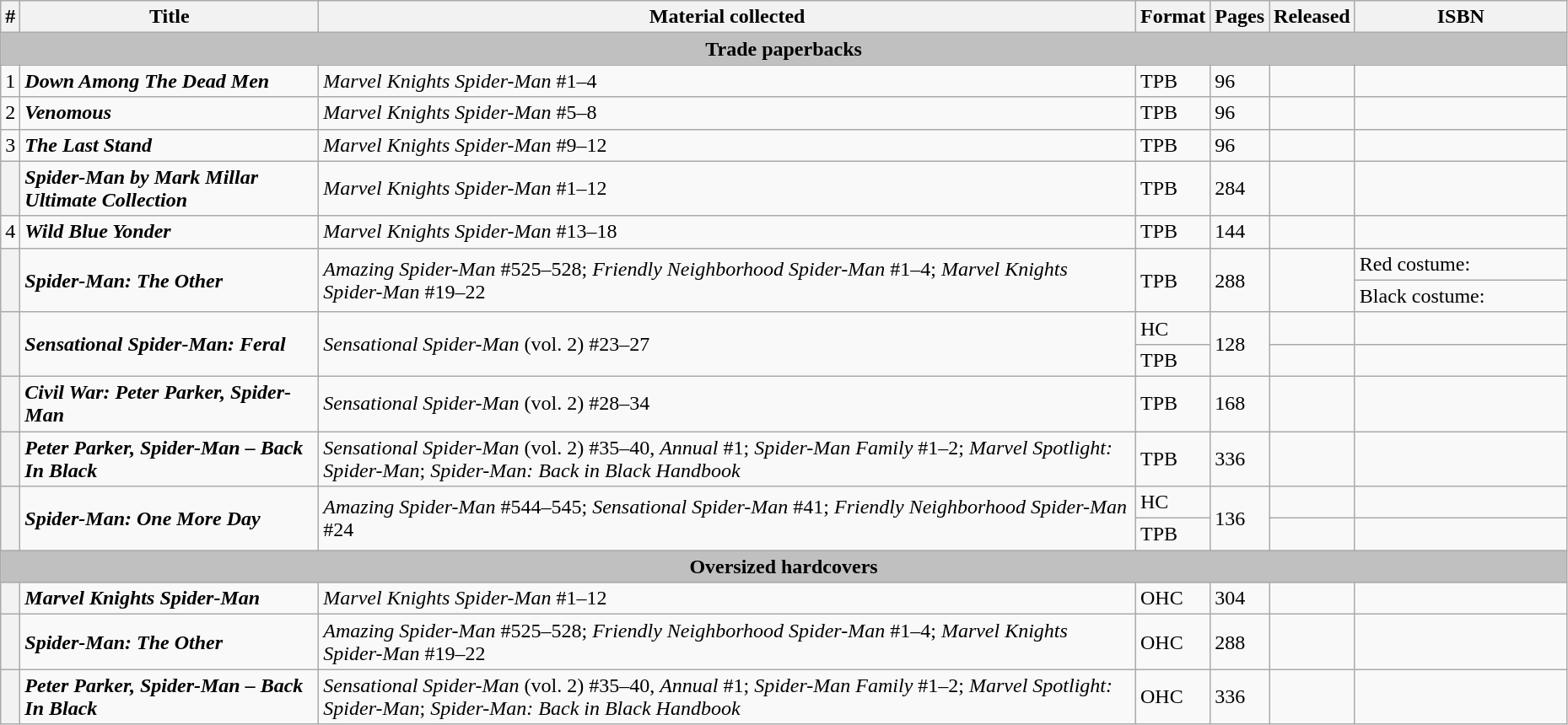<table class="wikitable sortable" width=98%>
<tr>
<th>#</th>
<th>Title</th>
<th>Material collected</th>
<th class="unsortable">Format</th>
<th>Pages</th>
<th>Released</th>
<th class="unsortable" style="width: 10em;">ISBN</th>
</tr>
<tr>
<th colspan="8" style="background-color: silver;">Trade paperbacks</th>
</tr>
<tr>
<td>1</td>
<td><strong><em>Down Among The Dead Men</em></strong></td>
<td><em>Marvel Knights Spider-Man</em> #1–4</td>
<td>TPB</td>
<td>96</td>
<td></td>
<td></td>
</tr>
<tr>
<td>2</td>
<td><strong><em>Venomous</em></strong></td>
<td><em>Marvel Knights Spider-Man</em> #5–8</td>
<td>TPB</td>
<td>96</td>
<td></td>
<td></td>
</tr>
<tr>
<td>3</td>
<td><strong><em>The Last Stand</em></strong></td>
<td><em>Marvel Knights Spider-Man</em> #9–12</td>
<td>TPB</td>
<td>96</td>
<td></td>
<td></td>
</tr>
<tr>
<th style="background-color: light grey;"></th>
<td><strong><em>Spider-Man by Mark Millar Ultimate Collection</em></strong></td>
<td><em>Marvel Knights Spider-Man</em> #1–12</td>
<td>TPB</td>
<td>284</td>
<td></td>
<td></td>
</tr>
<tr>
<td>4</td>
<td><strong><em>Wild Blue Yonder</em></strong></td>
<td><em>Marvel Knights Spider-Man</em> #13–18</td>
<td>TPB</td>
<td>144</td>
<td></td>
<td></td>
</tr>
<tr>
<th style="background-color: light grey;" rowspan=2></th>
<td rowspan="2"><strong><em>Spider-Man: The Other</em></strong></td>
<td rowspan="2"><em>Amazing Spider-Man</em> #525–528; <em>Friendly Neighborhood Spider-Man</em> #1–4; <em>Marvel Knights Spider-Man</em> #19–22</td>
<td rowspan="2">TPB</td>
<td rowspan="2">288</td>
<td rowspan="2"></td>
<td>Red costume: </td>
</tr>
<tr>
<td>Black costume: </td>
</tr>
<tr>
<th style="background-color: light grey;" rowspan=2></th>
<td rowspan="2"><strong><em>Sensational Spider-Man: Feral</em></strong></td>
<td rowspan="2"><em>Sensational Spider-Man</em> (vol. 2) #23–27</td>
<td>HC</td>
<td rowspan="2">128</td>
<td></td>
<td></td>
</tr>
<tr>
<td>TPB</td>
<td></td>
<td></td>
</tr>
<tr>
<th style="background-color: light grey;"></th>
<td><strong><em>Civil War: Peter Parker, Spider-Man</em></strong></td>
<td><em>Sensational Spider-Man</em> (vol. 2) #28–34</td>
<td>TPB</td>
<td>168</td>
<td></td>
<td></td>
</tr>
<tr>
<th style="background-color: light grey;"></th>
<td><strong><em>Peter Parker, Spider-Man – Back In Black</em></strong></td>
<td><em>Sensational Spider-Man</em> (vol. 2) #35–40, <em>Annual</em> #1; <em>Spider-Man Family</em> #1–2; <em>Marvel Spotlight: Spider-Man</em>; <em>Spider-Man: Back in Black Handbook</em></td>
<td>TPB</td>
<td>336</td>
<td></td>
<td></td>
</tr>
<tr>
<th style="background-color: light grey;" rowspan=2></th>
<td rowspan="2"><strong><em>Spider-Man: One More Day</em></strong></td>
<td rowspan="2"><em>Amazing Spider-Man</em> #544–545; <em>Sensational Spider-Man</em> #41; <em>Friendly Neighborhood Spider-Man</em> #24</td>
<td>HC</td>
<td rowspan="2">136</td>
<td></td>
<td></td>
</tr>
<tr>
<td>TPB</td>
<td></td>
<td></td>
</tr>
<tr>
<th colspan="8" style="background-color: silver;">Oversized hardcovers</th>
</tr>
<tr>
<th style="background-color: light grey;"></th>
<td><strong><em>Marvel Knights Spider-Man</em></strong></td>
<td><em>Marvel Knights Spider-Man</em> #1–12</td>
<td>OHC</td>
<td>304</td>
<td></td>
<td></td>
</tr>
<tr>
<th style="background-color: light grey;"></th>
<td><strong><em>Spider-Man: The Other</em></strong></td>
<td><em>Amazing Spider-Man</em> #525–528; <em>Friendly Neighborhood Spider-Man</em> #1–4; <em>Marvel Knights Spider-Man</em> #19–22</td>
<td>OHC</td>
<td>288</td>
<td></td>
<td></td>
</tr>
<tr>
<th style="background-color: light grey;"></th>
<td><strong><em>Peter Parker, Spider-Man – Back In Black</em></strong></td>
<td><em>Sensational Spider-Man</em> (vol. 2) #35–40, <em>Annual</em> #1; <em>Spider-Man Family</em> #1–2; <em>Marvel Spotlight: Spider-Man</em>; <em>Spider-Man: Back in Black Handbook</em></td>
<td>OHC</td>
<td>336</td>
<td></td>
<td></td>
</tr>
</table>
